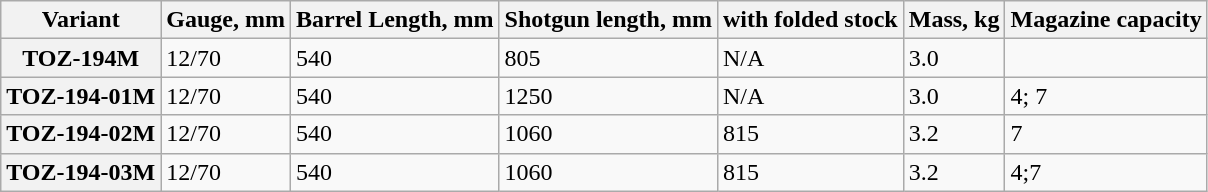<table class="wikitable" style="text-align:left" align="center" border="0" name=Variant classifications>
<tr>
<th>Variant</th>
<th>Gauge, mm</th>
<th>Barrel Length, mm</th>
<th>Shotgun length, mm</th>
<th>with folded stock</th>
<th>Mass, kg</th>
<th>Magazine capacity</th>
</tr>
<tr>
<th>TOZ-194M</th>
<td>12/70</td>
<td>540</td>
<td>805</td>
<td>N/A</td>
<td>3.0</td>
<td 7></td>
</tr>
<tr>
<th>TOZ-194-01M</th>
<td>12/70</td>
<td>540</td>
<td>1250</td>
<td>N/A</td>
<td>3.0</td>
<td>4; 7</td>
</tr>
<tr>
<th>TOZ-194-02M</th>
<td>12/70</td>
<td>540</td>
<td>1060</td>
<td>815</td>
<td>3.2</td>
<td>7</td>
</tr>
<tr>
<th>TOZ-194-03M</th>
<td>12/70</td>
<td>540</td>
<td>1060</td>
<td>815</td>
<td>3.2</td>
<td>4;7</td>
</tr>
</table>
